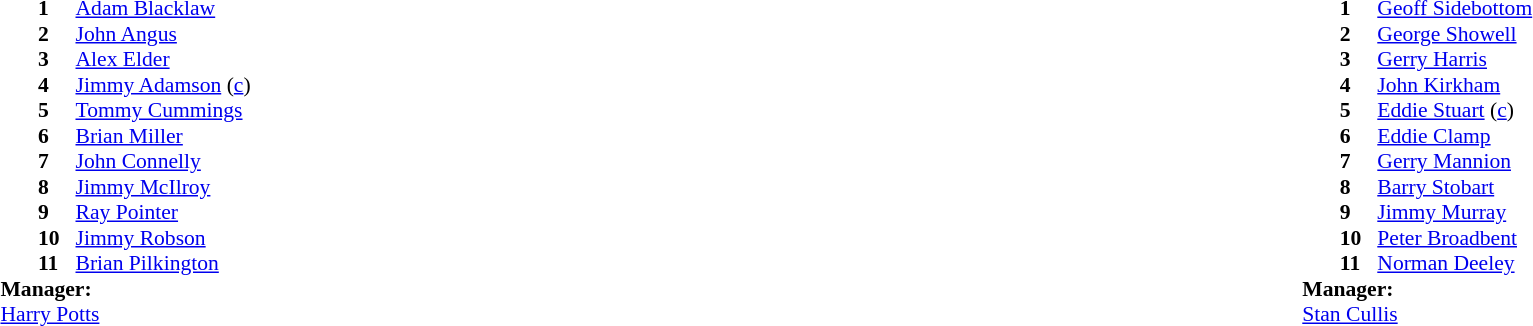<table width="100%">
<tr>
<td valign="top" width="50%"><br><table style="font-size: 90%" cellspacing="0" cellpadding="0">
<tr>
<td colspan="4"></td>
</tr>
<tr>
<th width="25"></th>
<th width="25"></th>
</tr>
<tr>
<td></td>
<td><strong>1</strong></td>
<td> <a href='#'>Adam Blacklaw</a></td>
</tr>
<tr>
<td></td>
<td><strong>2</strong></td>
<td> <a href='#'>John Angus</a></td>
</tr>
<tr>
<td></td>
<td><strong>3</strong></td>
<td> <a href='#'>Alex Elder</a></td>
</tr>
<tr>
<td></td>
<td><strong>4</strong></td>
<td> <a href='#'>Jimmy Adamson</a> (<a href='#'>c</a>)</td>
</tr>
<tr>
<td></td>
<td><strong>5</strong></td>
<td> <a href='#'>Tommy Cummings</a></td>
</tr>
<tr>
<td></td>
<td><strong>6</strong></td>
<td> <a href='#'>Brian Miller</a></td>
</tr>
<tr>
<td></td>
<td><strong>7</strong></td>
<td> <a href='#'>John Connelly</a></td>
</tr>
<tr>
<td></td>
<td><strong>8</strong></td>
<td> <a href='#'>Jimmy McIlroy</a></td>
</tr>
<tr>
<td></td>
<td><strong>9</strong></td>
<td> <a href='#'>Ray Pointer</a></td>
</tr>
<tr>
<td></td>
<td><strong>10</strong></td>
<td> <a href='#'>Jimmy Robson</a></td>
</tr>
<tr>
<td></td>
<td><strong>11</strong></td>
<td> <a href='#'>Brian Pilkington</a></td>
</tr>
<tr>
<td colspan=3><strong>Manager:</strong></td>
</tr>
<tr>
<td colspan=4> <a href='#'>Harry Potts</a></td>
</tr>
</table>
</td>
<td valign="top" width="50%"><br><table style="font-size: 90%" cellspacing="0" cellpadding="0" align=center>
<tr>
<td colspan="4"></td>
</tr>
<tr>
<th width="25"></th>
<th width="25"></th>
</tr>
<tr>
<td></td>
<td><strong>1</strong></td>
<td> <a href='#'>Geoff Sidebottom</a></td>
</tr>
<tr>
<td></td>
<td><strong>2</strong></td>
<td> <a href='#'>George Showell</a></td>
</tr>
<tr>
<td></td>
<td><strong>3</strong></td>
<td> <a href='#'>Gerry Harris</a></td>
</tr>
<tr>
<td></td>
<td><strong>4</strong></td>
<td> <a href='#'>John Kirkham</a></td>
</tr>
<tr>
<td></td>
<td><strong>5</strong></td>
<td> <a href='#'>Eddie Stuart</a> (<a href='#'>c</a>)</td>
</tr>
<tr>
<td></td>
<td><strong>6</strong></td>
<td> <a href='#'>Eddie Clamp</a></td>
</tr>
<tr>
<td></td>
<td><strong>7</strong></td>
<td> <a href='#'>Gerry Mannion</a></td>
</tr>
<tr>
<td></td>
<td><strong>8</strong></td>
<td> <a href='#'>Barry Stobart</a></td>
</tr>
<tr>
<td></td>
<td><strong>9</strong></td>
<td> <a href='#'>Jimmy Murray</a></td>
</tr>
<tr>
<td></td>
<td><strong>10</strong></td>
<td> <a href='#'>Peter Broadbent</a></td>
</tr>
<tr>
<td></td>
<td><strong>11</strong></td>
<td> <a href='#'>Norman Deeley</a></td>
</tr>
<tr>
<td colspan=3><strong>Manager:</strong></td>
</tr>
<tr>
<td colspan=4> <a href='#'>Stan Cullis</a></td>
</tr>
</table>
</td>
</tr>
</table>
